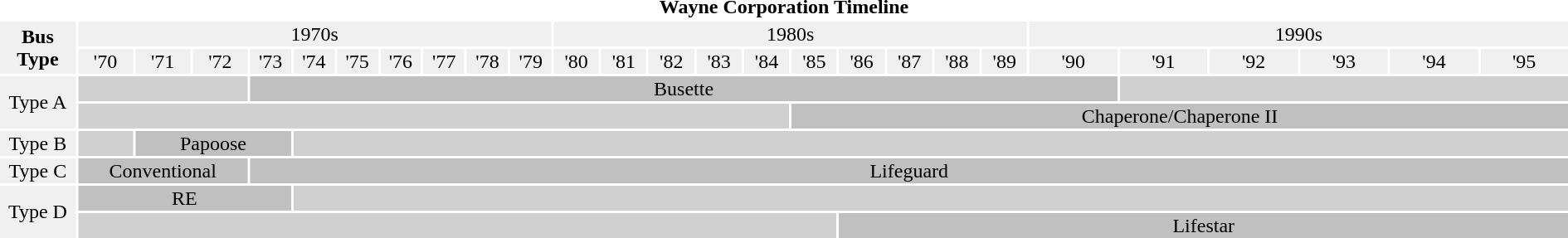<table class="toccolours" style="margin:auto;">
<tr>
<td style="text-align:center;" colspan="84"><strong>Wayne Corporation Timeline</strong></td>
</tr>
<tr style="text-align:center; background:#f0f0f0; background:#f0f0f0;">
<td rowspan="2"><strong>Bus Type</strong></td>
<td colspan="10" style="width:30%; ">1970s</td>
<td colspan="10" style="width:30%; ">1980s</td>
<td colspan="6" style="width:35%; ">1990s</td>
</tr>
<tr style="background:#f0f0f0; text-align:center;">
<td>'70</td>
<td>'71</td>
<td>'72</td>
<td>'73</td>
<td>'74</td>
<td>'75</td>
<td>'76</td>
<td>'77</td>
<td>'78</td>
<td>'79</td>
<td>'80</td>
<td>'81</td>
<td>'82</td>
<td>'83</td>
<td>'84</td>
<td>'85</td>
<td>'86</td>
<td>'87</td>
<td>'88</td>
<td>'89</td>
<td>'90</td>
<td>'91</td>
<td>'92</td>
<td>'93</td>
<td>'94</td>
<td>'95</td>
</tr>
<tr align=center>
<td rowspan="2" style="background:#f0f0f0;">Type A</td>
<td colspan="3" style="background:#d0d0d0;"></td>
<td colspan="18" style="background:silver;">Busette</td>
<td colspan="5" style="background:#d0d0d0;"></td>
</tr>
<tr align=center>
<td colspan="15" style="background:#d0d0d0;"></td>
<td colspan="11" style="background:silver;">Chaperone/Chaperone II</td>
</tr>
<tr align=center>
<td style="background:#f0f0f0;">Type B</td>
<td colspan="1" style="background:#d0d0d0;"></td>
<td colspan="3" style="background:silver;">Papoose</td>
<td colspan="22" style="background:#d0d0d0;"></td>
</tr>
<tr align=center>
<td style="background:#f0f0f0;">Type C</td>
<td colspan="3" style="background:silver;">Conventional</td>
<td colspan="23" style="background:silver;">Lifeguard</td>
</tr>
<tr align=center>
<td rowspan="2" style="background:#f0f0f0;">Type D</td>
<td colspan="4" style="background:silver;">RE</td>
<td colspan="22" style="background:#d0d0d0;"></td>
</tr>
<tr align=center>
<td colspan="16" style="background:#d0d0d0;"></td>
<td colspan="10" style="background:silver;">Lifestar</td>
</tr>
</table>
